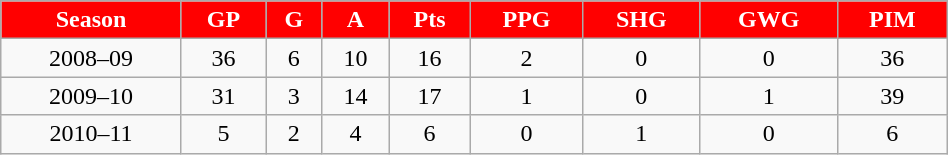<table class="wikitable" width="50%">
<tr align="center"  style=" background:red; color:#FFFFFF;">
<td><strong>Season</strong></td>
<td><strong>GP</strong></td>
<td><strong>G</strong></td>
<td><strong>A</strong></td>
<td><strong>Pts</strong></td>
<td><strong>PPG</strong></td>
<td><strong>SHG</strong></td>
<td><strong>GWG</strong></td>
<td><strong>PIM</strong></td>
</tr>
<tr align="center" bgcolor="">
<td>2008–09</td>
<td>36</td>
<td>6</td>
<td>10</td>
<td>16</td>
<td>2</td>
<td>0</td>
<td>0</td>
<td>36</td>
</tr>
<tr align="center" bgcolor="">
<td>2009–10</td>
<td>31</td>
<td>3</td>
<td>14</td>
<td>17</td>
<td>1</td>
<td>0</td>
<td>1</td>
<td>39</td>
</tr>
<tr align="center" bgcolor="">
<td>2010–11</td>
<td>5</td>
<td>2</td>
<td>4</td>
<td>6</td>
<td>0</td>
<td>1</td>
<td>0</td>
<td>6</td>
</tr>
</table>
